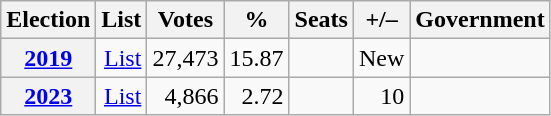<table class="wikitable" style="text-align: right;">
<tr>
<th>Election</th>
<th>List</th>
<th>Votes</th>
<th>%</th>
<th>Seats</th>
<th>+/–</th>
<th>Government</th>
</tr>
<tr>
<th><a href='#'>2019</a></th>
<td><a href='#'>List</a></td>
<td>27,473</td>
<td>15.87</td>
<td></td>
<td>New</td>
<td></td>
</tr>
<tr>
<th><a href='#'>2023</a></th>
<td><a href='#'>List</a></td>
<td>4,866</td>
<td>2.72</td>
<td></td>
<td> 10</td>
<td></td>
</tr>
</table>
